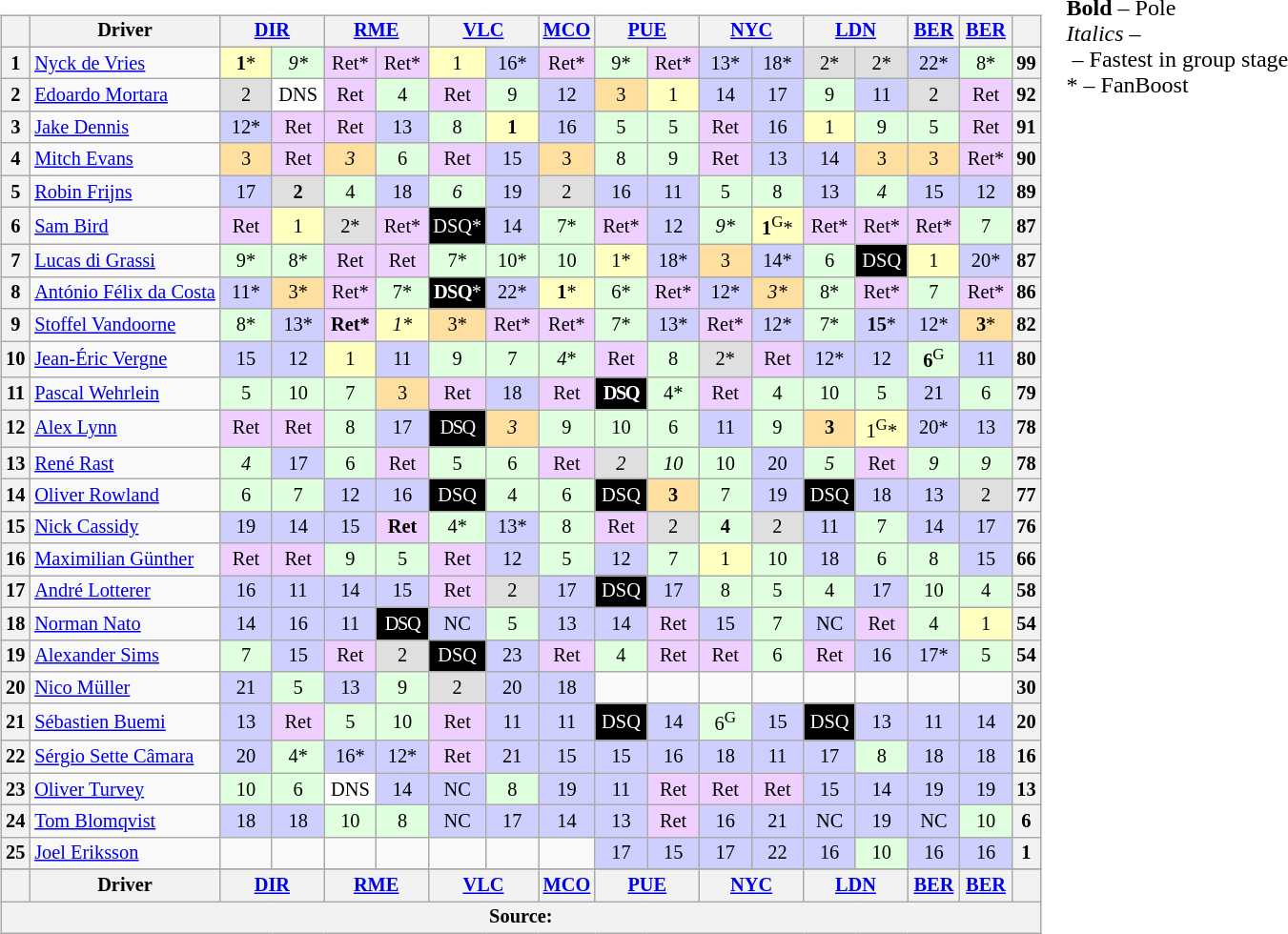<table>
<tr>
<td valign="top"><br><table class="wikitable" style="font-size: 85%; text-align: center;">
<tr valign="top">
<th valign="middle"></th>
<th valign="middle">Driver</th>
<th scope="col" colspan=2><a href='#'>DIR</a><br> </th>
<th scope="col" colspan=2><a href='#'>RME</a><br> </th>
<th scope="col" colspan=2><a href='#'>VLC</a><br> </th>
<th scope="col"><a href='#'>MCO</a><br> </th>
<th scope="col" colspan=2><a href='#'>PUE</a><br> </th>
<th scope="col" colspan=2><a href='#'>NYC</a><br> </th>
<th scope="col" colspan=2><a href='#'>LDN</a><br> </th>
<th scope="col"><a href='#'>BER</a><br> </th>
<th scope="col"><a href='#'>BER</a><br> </th>
<th valign="middle"></th>
</tr>
<tr>
<th>1</th>
<td align="left"> <a href='#'>Nyck de Vries</a></td>
<td width="30px" bgcolor="#FFFFBF"><strong>1</strong>*</td>
<td width="30px" bgcolor="#DFFFDF"><em>9*</em></td>
<td width="30px" bgcolor="#EFCFFF">Ret*</td>
<td width="30px" bgcolor="#EFCFFF">Ret*</td>
<td width="30px" bgcolor="#FFFFBF">1</td>
<td width="30px" bgcolor="#CFCFFF">16*</td>
<td width="30px" bgcolor="#EFCFFF">Ret*</td>
<td width="30px" bgcolor="#DFFFDF">9*</td>
<td width="30px" bgcolor="#EFCFFF">Ret*</td>
<td width="30px" bgcolor="#CFCFFF">13*</td>
<td width="30px" bgcolor="#CFCFFF">18*</td>
<td width="30px" bgcolor="#DFDFDF">2*</td>
<td width="30px" bgcolor="#DFDFDF">2*</td>
<td width="30px" bgcolor="#CFCFFF">22*</td>
<td width="30px" bgcolor="#DFFFDF">8*</td>
<th>99</th>
</tr>
<tr>
<th>2</th>
<td align="left"> <a href='#'>Edoardo Mortara</a></td>
<td bgcolor="#DFDFDF">2</td>
<td bgcolor="#FFFFFF">DNS</td>
<td bgcolor="#EFCFFF">Ret</td>
<td bgcolor="#DFFFDF">4</td>
<td bgcolor="#EFCFFF">Ret</td>
<td bgcolor="#DFFFDF">9</td>
<td bgcolor="#CFCFFF">12</td>
<td bgcolor="#ffdf9f">3</td>
<td bgcolor="#FFFFBF">1</td>
<td bgcolor="#CFCFFF">14</td>
<td bgcolor="#CFCFFF">17</td>
<td bgcolor="#DFFFDF">9</td>
<td bgcolor="#CFCFFF">11</td>
<td bgcolor="#DFDFDF">2</td>
<td bgcolor="#EFCFFF">Ret</td>
<th>92</th>
</tr>
<tr>
<th>3</th>
<td align="left"> <a href='#'>Jake Dennis</a></td>
<td bgcolor="#CFCFFF">12*</td>
<td bgcolor="#EFCFFF">Ret</td>
<td bgcolor="#EFCFFF">Ret</td>
<td bgcolor="#CFCFFF">13</td>
<td bgcolor="#DFFFDF">8</td>
<td bgcolor="#ffffbf"><strong>1</strong></td>
<td bgcolor="#CFCFFF">16</td>
<td bgcolor="#DFFFDF">5</td>
<td bgcolor="#DFFFDF">5</td>
<td bgcolor="#EFCFFF">Ret</td>
<td bgcolor="#CFCFFF">16</td>
<td bgcolor="#ffffbf">1</td>
<td bgcolor="#DFFFDF">9</td>
<td bgcolor="#DFFFDF">5</td>
<td bgcolor="#EFCFFF">Ret</td>
<th>91</th>
</tr>
<tr>
<th>4</th>
<td align="left"> <a href='#'>Mitch Evans</a></td>
<td bgcolor="#FFDF9F">3</td>
<td bgcolor="#EFCFFF">Ret</td>
<td bgcolor="#FFDF9F"><em>3</em></td>
<td bgcolor="#DFFFDF">6</td>
<td bgcolor="#EFCFFF">Ret</td>
<td bgcolor="#CFCFFF">15</td>
<td bgcolor="#FFDF9F">3</td>
<td bgcolor="#DFFFDF">8</td>
<td bgcolor="#DFFFDF">9</td>
<td bgcolor="#EFCFFF">Ret</td>
<td bgcolor="#CFCFFF">13</td>
<td bgcolor="#CFCFFF">14</td>
<td bgcolor="#FFDF9F">3</td>
<td bgcolor="#FFDF9F">3</td>
<td bgcolor="#EFCFFF">Ret*</td>
<th>90</th>
</tr>
<tr>
<th>5</th>
<td align="left"> <a href='#'>Robin Frijns</a></td>
<td bgcolor="#CFCFFF">17</td>
<td bgcolor="#DFDFDF"><strong>2</strong></td>
<td bgcolor="#DFFFDF">4</td>
<td bgcolor="#CFCFFF">18</td>
<td bgcolor="#DFFFDF"><em>6</em></td>
<td bgcolor="#CFCFFF">19</td>
<td bgcolor="#DFDFDF">2</td>
<td bgcolor="#CFCFFF">16</td>
<td bgcolor="#CFCFFF">11</td>
<td bgcolor="#DFFFDF">5</td>
<td bgcolor="#DFFFDF">8</td>
<td bgcolor="#CFCFFF">13</td>
<td bgcolor="#DFFFDF"><em>4</em></td>
<td bgcolor="#CFCFFF">15</td>
<td bgcolor="#CFCFFF">12</td>
<th>89</th>
</tr>
<tr>
<th>6</th>
<td align="left"> <a href='#'>Sam Bird</a></td>
<td bgcolor="#EFCFFF">Ret</td>
<td bgcolor="#FFFFBF">1</td>
<td bgcolor="#DFDFDF">2*</td>
<td bgcolor="#EFCFFF">Ret*</td>
<td style="background:#000000; letter-spacing:0px; color:white">DSQ*</td>
<td bgcolor="#CFCFFF">14</td>
<td bgcolor="#DFFFDF">7*</td>
<td bgcolor="#EFCFFF">Ret*</td>
<td bgcolor="#CFCFFF">12</td>
<td bgcolor="#DFFFDF"><em>9*</em></td>
<td bgcolor="#FFFFBF"><strong>1</strong><sup>G</sup>*</td>
<td bgcolor="#EFCFFF">Ret*</td>
<td bgcolor="#EFCFFF">Ret*</td>
<td bgcolor="#EFCFFF">Ret*</td>
<td bgcolor="#DFFFDF">7</td>
<th>87</th>
</tr>
<tr>
<th>7</th>
<td align="left"> <a href='#'>Lucas di Grassi</a></td>
<td bgcolor="#DFFFDF">9*</td>
<td bgcolor="#DFFFDF">8*</td>
<td bgcolor="#EFCFFF">Ret</td>
<td bgcolor="#EFCFFF">Ret</td>
<td bgcolor="#DFFFDF">7*</td>
<td bgcolor="#DFFFDF">10*</td>
<td bgcolor="#DFFFDF">10</td>
<td bgcolor="#FFFFBF">1*</td>
<td bgcolor="#CFCFFF">18*</td>
<td bgcolor="#ffdf9f">3</td>
<td bgcolor="#CFCFFF">14*</td>
<td bgcolor="#DFFFDF">6</td>
<td style="background:#000000; letter-spacing:0px; color:white">DSQ</td>
<td bgcolor="#FFFFBF">1</td>
<td bgcolor="#CFCFFF">20*</td>
<th>87</th>
</tr>
<tr>
<th>8</th>
<td align="left" nowrap=""> <a href='#'>António Félix da Costa</a></td>
<td bgcolor="#CFCFFF">11*</td>
<td bgcolor="#FFDF9F">3*</td>
<td bgcolor="#EFCFFF">Ret*</td>
<td bgcolor="#DFFFDF">7*</td>
<td style="background:#000000; letter-spacing:-0.5px; color:white"><strong>DSQ</strong>*</td>
<td bgcolor="#CFCFFF">22*</td>
<td bgcolor="#FFFFBF"><strong>1</strong>*</td>
<td bgcolor="#DFFFDF">6*</td>
<td bgcolor="#EFCFFF">Ret*</td>
<td bgcolor="#CFCFFF">12*</td>
<td bgcolor="#FFDF9F"><em>3*</em></td>
<td bgcolor="#DFFFDF">8*</td>
<td bgcolor="#EFCFFF">Ret*</td>
<td bgcolor="#DFFFDF">7</td>
<td bgcolor="#EFCFFF">Ret*</td>
<th>86</th>
</tr>
<tr>
<th>9</th>
<td align="left"> <a href='#'>Stoffel Vandoorne</a></td>
<td bgcolor="#DFFFDF">8*</td>
<td bgcolor="#CFCFFF">13*</td>
<td bgcolor="#EFCFFF"><strong>Ret*</strong></td>
<td bgcolor="#FFFFBF"><em>1*</em></td>
<td bgcolor="#FFDF9F">3*</td>
<td bgcolor="#EFCFFF">Ret*</td>
<td bgcolor="#EFCFFF">Ret*</td>
<td bgcolor="#DFFFDF">7*</td>
<td bgcolor="#CFCFFF">13*</td>
<td bgcolor="#EFCFFF">Ret*</td>
<td bgcolor="#CFCFFF">12*</td>
<td bgcolor="#DFFFDF">7*</td>
<td bgcolor="#CFCFFF"><strong>15</strong>*</td>
<td bgcolor="#CFCFFF">12*</td>
<td bgcolor="#FFDF9F"><strong>3</strong>*</td>
<th>82</th>
</tr>
<tr>
<th>10</th>
<td align="left"> <a href='#'>Jean-Éric Vergne</a></td>
<td bgcolor="#CFCFFF">15</td>
<td bgcolor="#CFCFFF">12</td>
<td bgcolor="#FFFFBF">1</td>
<td bgcolor="#CFCFFF">11</td>
<td bgcolor="#DFFFDF">9</td>
<td bgcolor="#DFFFDF">7</td>
<td bgcolor="#DFFFDF"><em>4</em>*</td>
<td bgcolor="#EFCFFF">Ret</td>
<td bgcolor="#DFFFDF">8</td>
<td bgcolor="#DFDFDF">2*</td>
<td bgcolor="#EFCFFF">Ret</td>
<td bgcolor="#CFCFFF">12*</td>
<td bgcolor="#CFCFFF">12</td>
<td bgcolor="#DFFFDF"><strong>6</strong><sup>G</sup></td>
<td bgcolor="#CFCFFF">11</td>
<th>80</th>
</tr>
<tr>
<th>11</th>
<td align="left"> <a href='#'>Pascal Wehrlein</a></td>
<td bgcolor="#DFFFDF">5</td>
<td bgcolor="#DFFFDF">10</td>
<td bgcolor="#DFFFDF">7</td>
<td bgcolor="#FFDF9F">3</td>
<td bgcolor="#EFCFFF">Ret</td>
<td bgcolor="#CFCFFF">18</td>
<td bgcolor="#EFCFFF">Ret</td>
<td style="background:#000000; letter-spacing:-1px; color:white"><strong>DSQ</strong></td>
<td bgcolor="#dfffdf">4*</td>
<td bgcolor="#EFCFFF">Ret</td>
<td bgcolor="#dfffdf">4</td>
<td bgcolor="#DFFFDF">10</td>
<td bgcolor="#dfffdf">5</td>
<td bgcolor="#CFCFFF">21</td>
<td bgcolor="#dfffdf">6</td>
<th>79</th>
</tr>
<tr>
<th>12</th>
<td align="left"> <a href='#'>Alex Lynn</a></td>
<td bgcolor="#EFCFFF">Ret</td>
<td bgcolor="#EFCFFF">Ret</td>
<td bgcolor="#DFFFDF">8</td>
<td bgcolor="#CFCFFF">17</td>
<td style="background:#000000; letter-spacing:-1px; color:white">DSQ</td>
<td bgcolor="#ffdf9f"><em>3</em></td>
<td bgcolor="#DFFFDF">9</td>
<td bgcolor="#DFFFDF">10</td>
<td bgcolor="#DFFFDF">6</td>
<td bgcolor="#CFCFFF">11</td>
<td bgcolor="#DFFFDF">9</td>
<td bgcolor="#ffdf9f"><strong>3</strong></td>
<td bgcolor="#FFFFBF">1<sup>G</sup>*</td>
<td bgcolor="#CFCFFF">20*</td>
<td bgcolor="#CFCFFF">13</td>
<th>78</th>
</tr>
<tr>
<th>13</th>
<td align="left"> <a href='#'>René Rast</a></td>
<td bgcolor="#DFFFDF"><em>4</em></td>
<td bgcolor="#CFCFFF">17</td>
<td bgcolor="#DFFFDF">6</td>
<td bgcolor="#EFCFFF">Ret</td>
<td bgcolor="#DFFFDF">5</td>
<td bgcolor="#DFFFDF">6</td>
<td bgcolor="#EFCFFF">Ret</td>
<td bgcolor="#DFDFDF"><em>2</em></td>
<td bgcolor="#DFFFDF"><em>10</em></td>
<td bgcolor="#DFFFDF">10</td>
<td bgcolor="#CFCFFF">20</td>
<td bgcolor="#DFFFDF"><em>5</em></td>
<td bgcolor="#EFCFFF">Ret</td>
<td bgcolor="#DFFFDF"><em>9</em></td>
<td bgcolor="#DFFFDF"><em>9</em></td>
<th>78</th>
</tr>
<tr>
<th>14</th>
<td align="left"> <a href='#'>Oliver Rowland</a></td>
<td bgcolor="#DFFFDF">6</td>
<td bgcolor="#DFFFDF">7</td>
<td bgcolor="#CFCFFF">12</td>
<td bgcolor="#CFCFFF">16</td>
<td style="background:#000000; letter-spacing:0px; color:white">DSQ</td>
<td bgcolor="#DFFFDF">4</td>
<td bgcolor="#DFFFDF">6</td>
<td style="background:#000000; letter-spacing:0px; color:white">DSQ</td>
<td bgcolor="#ffdf9f"><strong>3</strong></td>
<td bgcolor="#DFFFDF">7</td>
<td bgcolor="#CFCFFF">19</td>
<td style="background:#000000; letter-spacing:0px; color:white">DSQ</td>
<td bgcolor="#CFCFFF">18</td>
<td bgcolor="#CFCFFF">13</td>
<td bgcolor="#DFDFDF">2</td>
<th>77</th>
</tr>
<tr>
<th>15</th>
<td align="left"> <a href='#'>Nick Cassidy</a></td>
<td bgcolor="#CFCFFF">19</td>
<td bgcolor="#CFCFFF">14</td>
<td bgcolor="#CFCFFF">15</td>
<td bgcolor="#EFCFFF"><strong>Ret</strong></td>
<td bgcolor="#DFFFDF">4*</td>
<td bgcolor="#CFCFFF">13*</td>
<td bgcolor="#DFFFDF">8</td>
<td bgcolor="#EFCFFF">Ret</td>
<td bgcolor="#dfdfdf">2</td>
<td bgcolor="#DFFFDF"><strong>4</strong></td>
<td bgcolor="#dfdfdf">2</td>
<td bgcolor="#CFCFFF">11</td>
<td bgcolor="#DFFFDF">7</td>
<td bgcolor="#CFCFFF">14</td>
<td bgcolor="#CFCFFF">17</td>
<th>76</th>
</tr>
<tr>
<th>16</th>
<td align="left"> <a href='#'>Maximilian Günther</a></td>
<td bgcolor="#EFCFFF">Ret</td>
<td bgcolor="#EFCFFF">Ret</td>
<td bgcolor="#DFFFDF">9</td>
<td bgcolor="#DFFFDF">5</td>
<td bgcolor="#EFCFFF">Ret</td>
<td bgcolor="#CFCFFF">12</td>
<td bgcolor="#DFFFDF">5</td>
<td bgcolor="#CFCFFF">12</td>
<td bgcolor="#DFFFDF">7</td>
<td bgcolor="#ffffbf">1</td>
<td bgcolor="#DFFFDF">10</td>
<td bgcolor="#CFCFFF">18</td>
<td bgcolor="#DFFFDF">6</td>
<td bgcolor="#DFFFDF">8</td>
<td bgcolor="#CFCFFF">15</td>
<th>66</th>
</tr>
<tr>
<th>17</th>
<td align="left"> <a href='#'>André Lotterer</a></td>
<td bgcolor="#CFCFFF">16</td>
<td bgcolor="#CFCFFF">11</td>
<td bgcolor="#CFCFFF">14</td>
<td bgcolor="#CFCFFF">15</td>
<td bgcolor="#EFCFFF">Ret</td>
<td bgcolor="#DFDFDF">2</td>
<td bgcolor="#CFCFFF">17</td>
<td style="background:#000000; letter-spacing:0px; color:white">DSQ</td>
<td bgcolor="#CFCFFF">17</td>
<td bgcolor="#DFFFDF">8</td>
<td bgcolor="#DFFFDF">5</td>
<td bgcolor="#DFFFDF">4</td>
<td bgcolor="#CFCFFF">17</td>
<td bgcolor="#dfffdf">10</td>
<td bgcolor="#DFFFDF">4</td>
<th>58</th>
</tr>
<tr>
<th>18</th>
<td align="left"> <a href='#'>Norman Nato</a></td>
<td bgcolor="#CFCFFF">14</td>
<td bgcolor="#CFCFFF">16</td>
<td bgcolor="#CFCFFF">11</td>
<td style="background:#000000; letter-spacing:-1px; color:white">DSQ</td>
<td bgcolor="#CFCFFF">NC</td>
<td bgcolor="#DFFFDF">5</td>
<td bgcolor="#CFCFFF">13</td>
<td bgcolor="#CFCFFF">14</td>
<td bgcolor="#EFCFFF">Ret</td>
<td bgcolor="#CFCFFF">15</td>
<td bgcolor="#DFFFDF">7</td>
<td bgcolor="#CFCFFF">NC</td>
<td bgcolor="#EFCFFF">Ret</td>
<td bgcolor="#dfffdf">4</td>
<td bgcolor="#ffffbf">1</td>
<th>54</th>
</tr>
<tr>
<th>19</th>
<td align="left"> <a href='#'>Alexander Sims</a></td>
<td bgcolor="#DFFFDF">7</td>
<td bgcolor="#CFCFFF">15</td>
<td bgcolor="#EFCFFF">Ret</td>
<td bgcolor="#DFDFDF">2</td>
<td style="background:#000000; letter-spacing:0px; color:white">DSQ</td>
<td bgcolor="#CFCFFF">23</td>
<td bgcolor="#EFCFFF">Ret</td>
<td bgcolor="#DFFFDF">4</td>
<td bgcolor="#EFCFFF">Ret</td>
<td bgcolor="#EFCFFF">Ret</td>
<td bgcolor="#DFFFDF">6</td>
<td bgcolor="#EFCFFF">Ret</td>
<td bgcolor="#CFCFFF">16</td>
<td bgcolor="#CFCFFF">17*</td>
<td bgcolor="#DFFFDF">5</td>
<th>54</th>
</tr>
<tr>
<th>20</th>
<td align="left"> <a href='#'>Nico Müller</a></td>
<td bgcolor="#CFCFFF">21</td>
<td bgcolor="#DFFFDF">5</td>
<td bgcolor="#CFCFFF">13</td>
<td bgcolor="#DFFFDF">9</td>
<td bgcolor="#DFDFDF">2</td>
<td bgcolor="#CFCFFF">20</td>
<td bgcolor="#CFCFFF">18</td>
<td></td>
<td></td>
<td></td>
<td></td>
<td></td>
<td></td>
<td></td>
<td></td>
<th>30</th>
</tr>
<tr>
<th>21</th>
<td align="left"> <a href='#'>Sébastien Buemi</a></td>
<td bgcolor="#CFCFFF">13</td>
<td bgcolor="#EFCFFF">Ret</td>
<td bgcolor="#DFFFDF">5</td>
<td bgcolor="#DFFFDF">10</td>
<td bgcolor="#EFCFFF">Ret</td>
<td bgcolor="#CFCFFF">11</td>
<td bgcolor="#CFCFFF">11</td>
<td style="background:#000000; letter-spacing:0px; color:white">DSQ</td>
<td bgcolor="#CFCFFF">14</td>
<td bgcolor="#DFFFDF">6<sup>G</sup></td>
<td bgcolor="#CFCFFF">15</td>
<td style="background:#000000; letter-spacing:0px; color:white">DSQ</td>
<td bgcolor="#CFCFFF">13</td>
<td bgcolor="#CFCFFF">11</td>
<td bgcolor="#CFCFFF">14</td>
<th>20</th>
</tr>
<tr>
<th>22</th>
<td align="left"> <a href='#'>Sérgio Sette Câmara</a></td>
<td bgcolor="#CFCFFF">20</td>
<td bgcolor="#DFFFDF">4*</td>
<td bgcolor="#CFCFFF">16*</td>
<td bgcolor="#CFCFFF">12*</td>
<td bgcolor="#EFCFFF">Ret</td>
<td bgcolor="#CFCFFF">21</td>
<td bgcolor="#CFCFFF">15</td>
<td bgcolor="#CFCFFF">15</td>
<td bgcolor="#CFCFFF">16</td>
<td bgcolor="#CFCFFF">18</td>
<td bgcolor="#CFCFFF">11</td>
<td bgcolor="#CFCFFF">17</td>
<td bgcolor="#DFFFDF">8</td>
<td bgcolor="#CFCFFF">18</td>
<td bgcolor="#CFCFFF">18</td>
<th>16</th>
</tr>
<tr>
<th>23</th>
<td align="left"> <a href='#'>Oliver Turvey</a></td>
<td bgcolor="#DFFFDF">10</td>
<td bgcolor="#DFFFDF">6</td>
<td bgcolor="#FFFFFF">DNS</td>
<td bgcolor="#CFCFFF">14</td>
<td bgcolor="#CFCFFF">NC</td>
<td bgcolor="#DFFFDF">8</td>
<td bgcolor="#CFCFFF">19</td>
<td bgcolor="#CFCFFF">11</td>
<td bgcolor="#EFCFFF">Ret</td>
<td bgcolor="#EFCFFF">Ret</td>
<td bgcolor="#EFCFFF">Ret</td>
<td bgcolor="#CFCFFF">15</td>
<td bgcolor="#CFCFFF">14</td>
<td bgcolor="#CFCFFF">19</td>
<td bgcolor="#CFCFFF">19</td>
<th>13</th>
</tr>
<tr>
<th>24</th>
<td align="left"> <a href='#'>Tom Blomqvist</a></td>
<td bgcolor="#CFCFFF">18</td>
<td bgcolor="#CFCFFF">18</td>
<td bgcolor="#DFFFDF">10</td>
<td bgcolor="#DFFFDF">8</td>
<td bgcolor="#CFCFFF">NC</td>
<td bgcolor="#CFCFFF">17</td>
<td bgcolor="#CFCFFF">14</td>
<td bgcolor="#CFCFFF">13</td>
<td bgcolor="#EFCFFF">Ret</td>
<td bgcolor="#CFCFFF">16</td>
<td bgcolor="#CFCFFF">21</td>
<td bgcolor="#CFCFFF">NC</td>
<td bgcolor="#CFCFFF">19</td>
<td bgcolor="#CFCFFF">NC</td>
<td bgcolor="#DFFFDF">10</td>
<th>6</th>
</tr>
<tr>
<th>25</th>
<td align="left"> <a href='#'>Joel Eriksson</a></td>
<td></td>
<td></td>
<td></td>
<td></td>
<td></td>
<td></td>
<td></td>
<td bgcolor="#CFCFFF">17</td>
<td bgcolor="#CFCFFF">15</td>
<td bgcolor="#CFCFFF">17</td>
<td bgcolor="#CFCFFF">22</td>
<td bgcolor="#CFCFFF">16</td>
<td bgcolor="#DFFFDF">10</td>
<td bgcolor="#CFCFFF">16</td>
<td bgcolor="#CFCFFF">16</td>
<th>1</th>
</tr>
<tr>
</tr>
<tr style="background:#f9f9f9; vertical-align:top;">
<th valign="middle"></th>
<th valign="middle">Driver</th>
<th scope="col" colspan=2><a href='#'>DIR</a><br> </th>
<th scope="col" colspan=2><a href='#'>RME</a><br> </th>
<th scope="col" colspan=2><a href='#'>VLC</a><br> </th>
<th scope="col"><a href='#'>MCO</a><br> </th>
<th scope="col" colspan=2><a href='#'>PUE</a><br> </th>
<th scope="col" colspan=2><a href='#'>NYC</a><br> </th>
<th scope="col" colspan=2><a href='#'>LDN</a><br> </th>
<th scope="col"><a href='#'>BER</a><br> </th>
<th scope="col"><a href='#'>BER</a><br> </th>
<th valign="middle"></th>
</tr>
<tr>
<th colspan="18">Source:</th>
</tr>
</table>
</td>
<td valign="top"><br>
<span><strong>Bold</strong> – Pole<br>
<em>Italics</em> – <br>
 – Fastest in group stage<br>* – FanBoost<br></span></td>
</tr>
</table>
